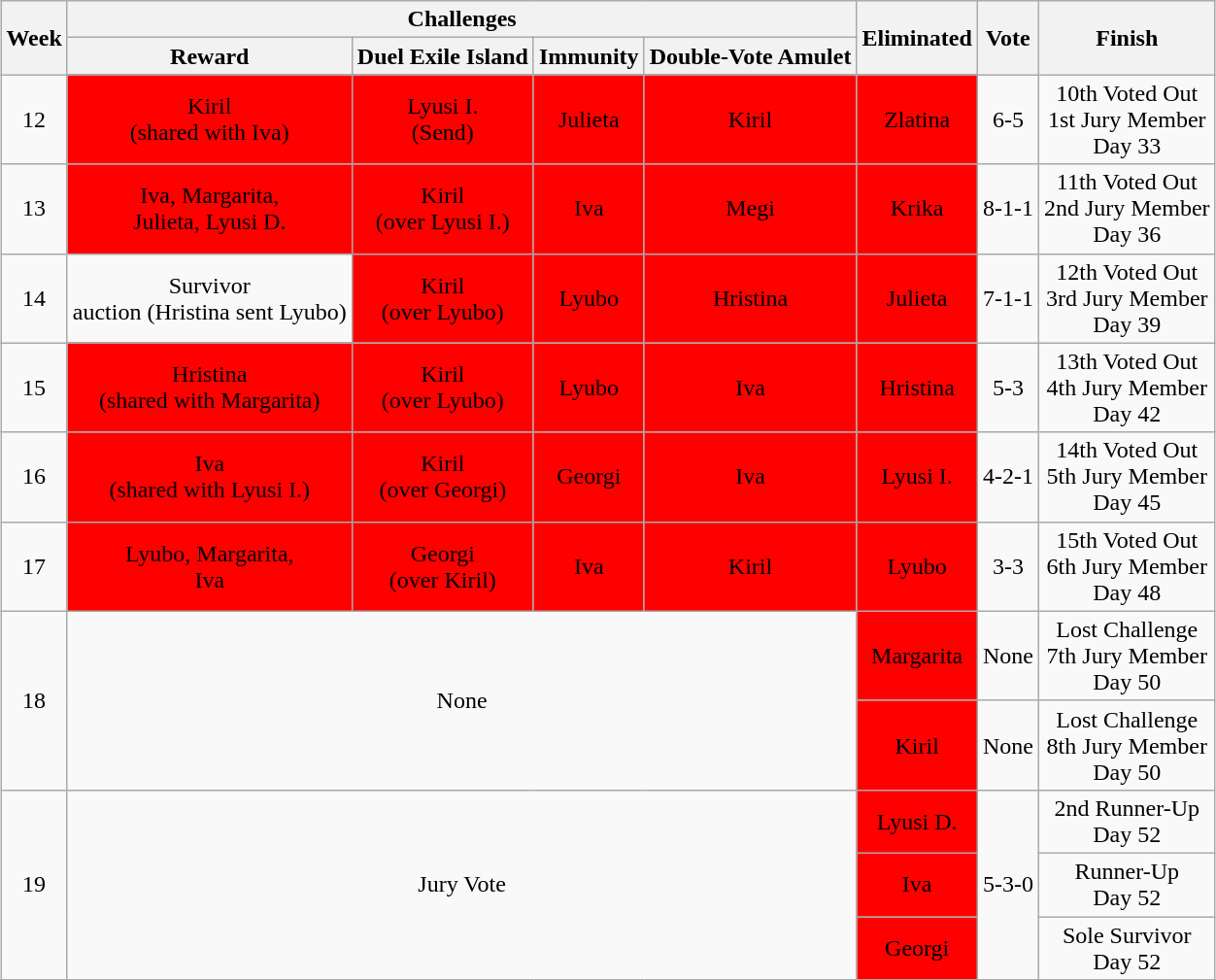<table class="wikitable" style="margin:auto; text-align:center">
<tr>
<th rowspan=2>Week</th>
<th colspan=4>Challenges</th>
<th rowspan=2>Eliminated</th>
<th rowspan=2>Vote</th>
<th rowspan=2>Finish</th>
</tr>
<tr>
<th>Reward</th>
<th>Duel Exile Island</th>
<th>Immunity</th>
<th>Double-Vote Amulet</th>
</tr>
<tr>
<td>12</td>
<td bgcolor="red"><span>Kiril<br>(shared with Iva)</span></td>
<td bgcolor="red"><span>Lyusi I.<br>(Send)</span></td>
<td bgcolor="red"><span>Julieta</span></td>
<td bgcolor="red"><span>Kiril</span></td>
<td bgcolor="red"><span>Zlatina</span></td>
<td>6-5</td>
<td>10th Voted Out<br>1st Jury Member<br>Day 33</td>
</tr>
<tr>
<td>13</td>
<td bgcolor="red"><span>Iva, Margarita,<br>Julieta, Lyusi D.</span></td>
<td bgcolor="red"><span>Kiril<br>(over Lyusi I.)</span></td>
<td bgcolor="red"><span>Iva</span></td>
<td bgcolor="red"><span>Megi</span></td>
<td bgcolor="red"><span>Krika</span></td>
<td>8-1-1</td>
<td>11th Voted Out<br>2nd Jury Member<br>Day 36</td>
</tr>
<tr>
<td>14</td>
<td>Survivor<br>auction (Hristina sent Lyubo)</td>
<td bgcolor="red"><span>Kiril<br>(over Lyubo)</span></td>
<td bgcolor="red"><span>Lyubo</span></td>
<td bgcolor="red"><span>Hristina</span></td>
<td bgcolor="red"><span>Julieta</span></td>
<td>7-1-1</td>
<td>12th Voted Out<br>3rd Jury Member<br>Day 39</td>
</tr>
<tr>
<td>15</td>
<td bgcolor="red"><span>Hristina<br>(shared with Margarita)</span></td>
<td bgcolor="red"><span>Kiril<br>(over Lyubo)</span></td>
<td bgcolor="red"><span>Lyubo</span></td>
<td bgcolor="red"><span>Iva</span></td>
<td bgcolor="red"><span>Hristina</span></td>
<td>5-3</td>
<td>13th Voted Out<br>4th Jury Member<br>Day 42</td>
</tr>
<tr>
<td>16</td>
<td bgcolor="red"><span>Iva<br>(shared with Lyusi I.)</span></td>
<td bgcolor="red"><span>Kiril<br>(over Georgi)</span></td>
<td bgcolor="red"><span>Georgi</span></td>
<td bgcolor="red"><span>Iva</span></td>
<td bgcolor="red"><span>Lyusi I.</span></td>
<td>4-2-1</td>
<td>14th Voted Out<br>5th Jury Member<br>Day 45</td>
</tr>
<tr>
<td>17</td>
<td bgcolor="red"><span>Lyubo, Margarita,<br>Iva</span></td>
<td bgcolor="red"><span>Georgi<br>(over Kiril)</span></td>
<td bgcolor="red"><span>Iva</span></td>
<td bgcolor="red"><span>Kiril</span></td>
<td bgcolor="red"><span>Lyubo</span></td>
<td>3-3</td>
<td>15th Voted Out<br>6th Jury Member<br>Day 48</td>
</tr>
<tr>
<td rowspan=2>18</td>
<td rowspan=2 colspan=4>None</td>
<td bgcolor="red"><span>Margarita</span></td>
<td>None</td>
<td>Lost Challenge<br>7th Jury Member<br>Day 50</td>
</tr>
<tr>
<td bgcolor="red"><span>Kiril</span></td>
<td>None</td>
<td>Lost Challenge<br>8th Jury Member<br>Day 50</td>
</tr>
<tr>
<td rowspan=3>19</td>
<td colspan=4 rowspan=3>Jury Vote</td>
<td bgcolor="red"><span>Lyusi D.</span></td>
<td rowspan=3>5-3-0</td>
<td>2nd Runner-Up<br>Day 52</td>
</tr>
<tr>
<td bgcolor="red"><span>Iva</span></td>
<td>Runner-Up<br>Day 52</td>
</tr>
<tr>
<td bgcolor="red"><span>Georgi</span></td>
<td>Sole Survivor<br>Day 52</td>
</tr>
</table>
